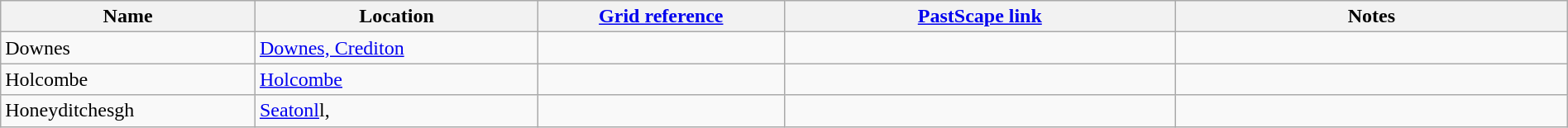<table class="wikitable sortable" border="1" style="width: 100%">
<tr>
<th scope="col">Name</th>
<th scope="col">Location</th>
<th scope="col"><a href='#'>Grid reference</a></th>
<th scope="col" class="unsortable" width="25%"><a href='#'>PastScape link</a></th>
<th scope="col" class="unsortable" width="25%">Notes</th>
</tr>
<tr>
<td>Downes</td>
<td><a href='#'>Downes, Crediton</a></td>
<td></td>
<td></td>
<td></td>
</tr>
<tr>
<td>Holcombe</td>
<td><a href='#'>Holcombe</a></td>
<td></td>
<td></td>
<td></td>
</tr>
<tr>
<td>Honeyditchesgh</td>
<td><a href='#'>Seatonl</a>l,</td>
<td></td>
<td></td>
<td></td>
</tr>
</table>
